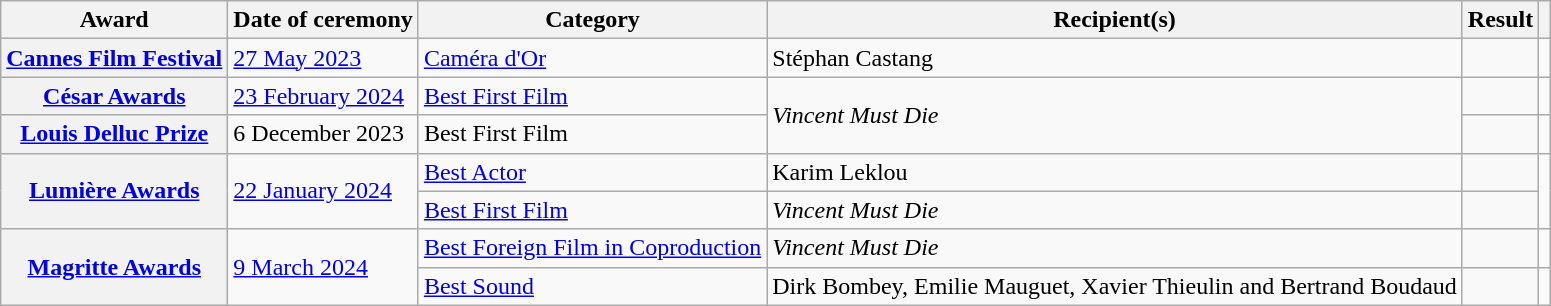<table class="wikitable sortable plainrowheaders">
<tr>
<th scope="col">Award</th>
<th scope="col">Date of ceremony</th>
<th scope="col">Category</th>
<th scope="col">Recipient(s)</th>
<th scope="col">Result</th>
<th scope="col" class="unsortable"></th>
</tr>
<tr>
<th scope="row"><a href='#'>Cannes Film Festival</a></th>
<td><a href='#'>27 May 2023</a></td>
<td><a href='#'>Caméra d'Or</a></td>
<td>Stéphan Castang</td>
<td></td>
<td align="center"></td>
</tr>
<tr>
<th scope="row"><a href='#'>César Awards</a></th>
<td><a href='#'>23 February 2024</a></td>
<td><a href='#'>Best First Film</a></td>
<td rowspan="2"><em>Vincent Must Die</em></td>
<td></td>
<td align="center"><br></td>
</tr>
<tr>
<th scope="row"><a href='#'>Louis Delluc Prize</a></th>
<td>6 December 2023</td>
<td>Best First Film</td>
<td></td>
<td align="center"></td>
</tr>
<tr>
<th rowspan="2" scope="row"><a href='#'>Lumière Awards</a></th>
<td rowspan="2"><a href='#'>22 January 2024</a></td>
<td><a href='#'>Best Actor</a></td>
<td>Karim Leklou</td>
<td></td>
<td rowspan="2" align="center"></td>
</tr>
<tr>
<td><a href='#'>Best First Film</a></td>
<td><em>Vincent Must Die</em></td>
<td></td>
</tr>
<tr>
<th rowspan="2" scope="row"><a href='#'>Magritte Awards</a></th>
<td rowspan="2"><a href='#'>9 March 2024</a></td>
<td><a href='#'>Best Foreign Film in Coproduction</a></td>
<td><em>Vincent Must Die</em></td>
<td></td>
<td align="center"></td>
</tr>
<tr>
<td><a href='#'>Best Sound</a></td>
<td>Dirk Bombey, Emilie Mauguet, Xavier Thieulin and Bertrand Boudaud</td>
<td></td>
<td align="center"></td>
</tr>
</table>
